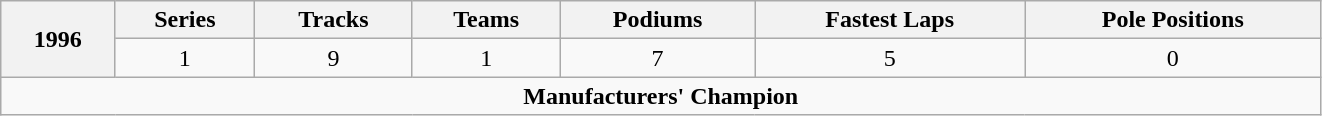<table class="wikitable" width="881px">
<tr>
<th scope="col" rowspan="2">1996</th>
<th scope="col">Series</th>
<th scope="col">Tracks</th>
<th scope="col">Teams</th>
<th scope="col">Podiums</th>
<th scope="col">Fastest Laps</th>
<th scope="col">Pole Positions</th>
</tr>
<tr>
<td style="text-align:center">1</td>
<td style="text-align:center">9</td>
<td style="text-align:center">1</td>
<td style="text-align:center">7</td>
<td style="text-align:center">5</td>
<td style="text-align:center">0</td>
</tr>
<tr>
<td colspan="7" style="text-align:center"><strong>Manufacturers' Champion</strong></td>
</tr>
</table>
